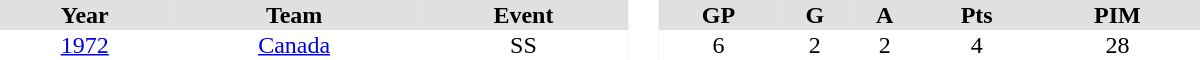<table border="0" cellpadding="1" cellspacing="0" style="text-align:center; width:50em">
<tr ALIGN="center" bgcolor="#e0e0e0">
<th>Year</th>
<th>Team</th>
<th>Event</th>
<th rowspan="99" bgcolor="#ffffff"> </th>
<th>GP</th>
<th>G</th>
<th>A</th>
<th>Pts</th>
<th>PIM</th>
</tr>
<tr>
<td><a href='#'>1972</a></td>
<td><a href='#'>Canada</a></td>
<td>SS</td>
<td>6</td>
<td>2</td>
<td>2</td>
<td>4</td>
<td>28</td>
</tr>
</table>
